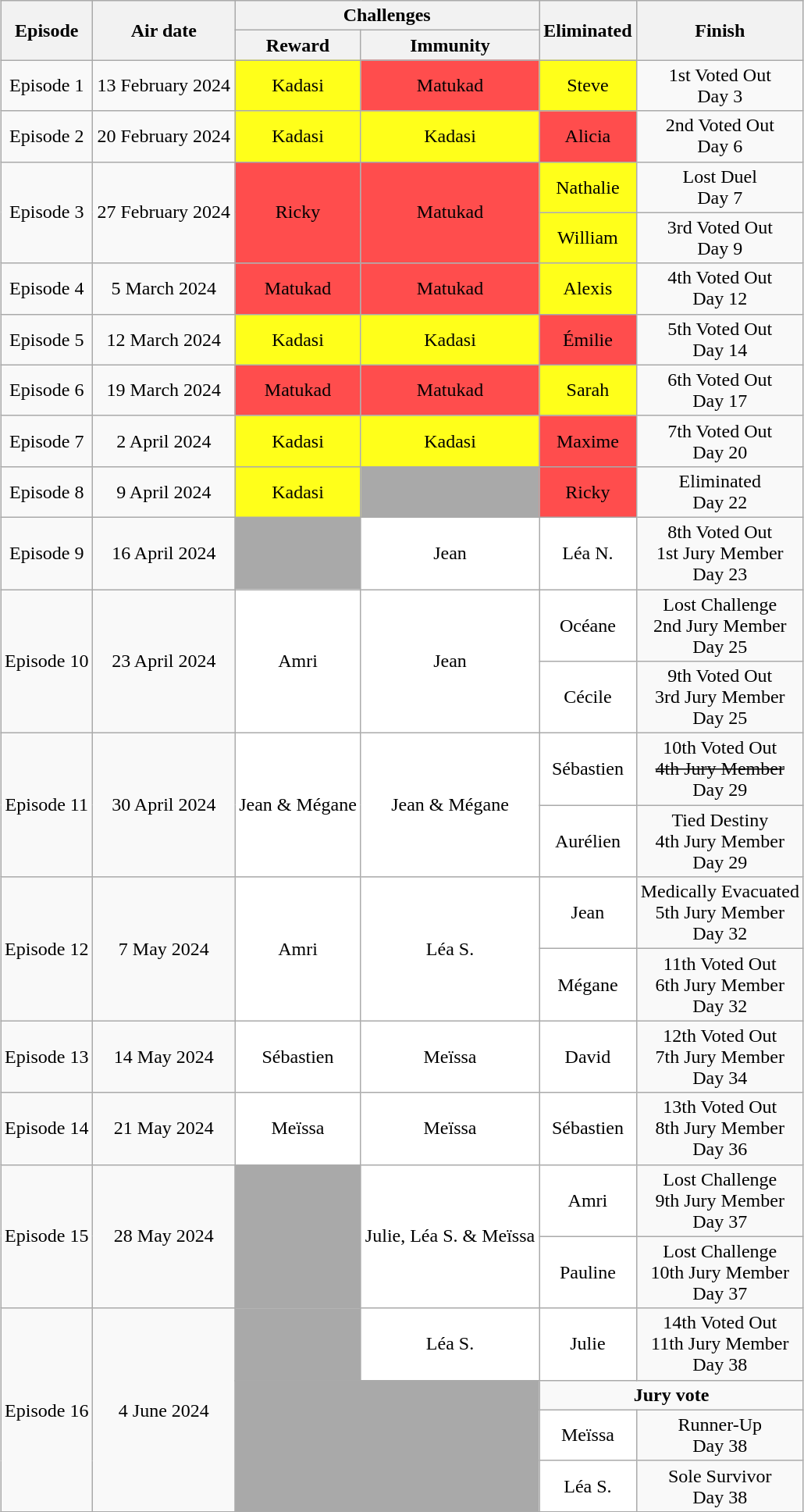<table class="wikitable" style="margin:auto; text-align:center">
<tr>
<th rowspan="2">Episode</th>
<th rowspan="2">Air date</th>
<th colspan="2">Challenges</th>
<th rowspan="2">Eliminated</th>
<th rowspan="2">Finish</th>
</tr>
<tr>
<th>Reward</th>
<th>Immunity</th>
</tr>
<tr>
<td>Episode 1</td>
<td>13 February 2024</td>
<td bgcolor="ffff1a">Kadasi</td>
<td bgcolor="ff4d4d">Matukad</td>
<td bgcolor="ffff1a">Steve</td>
<td>1st Voted Out<br>Day 3</td>
</tr>
<tr>
<td>Episode 2</td>
<td>20 February 2024</td>
<td bgcolor="ffff1a">Kadasi</td>
<td bgcolor="ffff1a">Kadasi</td>
<td bgcolor="ff4d4d">Alicia</td>
<td>2nd Voted Out<br>Day 6</td>
</tr>
<tr>
<td rowspan="2">Episode 3</td>
<td rowspan="2">27 February 2024</td>
<td rowspan="2" bgcolor="ff4d4d">Ricky</td>
<td rowspan="2" bgcolor="ff4d4d">Matukad</td>
<td rowspan="1" bgcolor="ffff1a">Nathalie</td>
<td rowspan="1">Lost Duel<br>Day 7</td>
</tr>
<tr>
<td rowspan="1" bgcolor="ffff1a">William</td>
<td rowspan="1">3rd Voted Out<br>Day 9</td>
</tr>
<tr>
<td>Episode 4</td>
<td>5 March 2024</td>
<td bgcolor="ff4d4d">Matukad</td>
<td bgcolor="ff4d4d">Matukad</td>
<td bgcolor="ffff1a">Alexis</td>
<td>4th Voted Out<br>Day 12</td>
</tr>
<tr>
<td>Episode 5</td>
<td>12 March 2024</td>
<td bgcolor="ffff1a">Kadasi</td>
<td bgcolor="ffff1a">Kadasi</td>
<td bgcolor="ff4d4d">Émilie</td>
<td>5th Voted Out<br>Day 14</td>
</tr>
<tr>
<td>Episode 6</td>
<td>19 March 2024</td>
<td bgcolor="ff4d4d">Matukad</td>
<td bgcolor="ff4d4d">Matukad</td>
<td bgcolor="ffff1a">Sarah</td>
<td>6th Voted Out<br>Day 17</td>
</tr>
<tr>
<td>Episode 7</td>
<td>2 April 2024</td>
<td bgcolor="ffff1a">Kadasi</td>
<td bgcolor="ffff1a">Kadasi</td>
<td bgcolor="ff4d4d">Maxime</td>
<td>7th Voted Out<br>Day 20</td>
</tr>
<tr>
<td>Episode 8</td>
<td>9 April 2024</td>
<td bgcolor="ffff1a">Kadasi</td>
<td bgcolor="darkgrey"></td>
<td bgcolor="ff4d4d">Ricky</td>
<td>Eliminated<br>Day 22</td>
</tr>
<tr>
<td>Episode 9</td>
<td>16 April 2024</td>
<td bgcolor="darkgrey"></td>
<td bgcolor="white">Jean</td>
<td bgcolor="white">Léa N.</td>
<td>8th Voted Out<br>1st Jury Member<br>Day 23</td>
</tr>
<tr>
<td rowspan="2">Episode 10</td>
<td rowspan="2">23 April 2024</td>
<td rowspan="2" bgcolor="white">Amri</td>
<td rowspan="2" bgcolor="white">Jean</td>
<td rowspan="1" bgcolor="white">Océane</td>
<td rowspan="1">Lost Challenge<br>2nd Jury Member<br>Day 25</td>
</tr>
<tr>
<td rowspan="1" bgcolor="white">Cécile</td>
<td rowspan="1">9th Voted Out<br>3rd Jury Member<br>Day 25</td>
</tr>
<tr>
<td rowspan="2">Episode 11</td>
<td rowspan="2">30 April 2024</td>
<td rowspan="2" bgcolor="white">Jean & Mégane</td>
<td rowspan="2" bgcolor="white">Jean & Mégane</td>
<td rowspan="1" bgcolor="white">Sébastien</td>
<td rowspan="1">10th Voted Out<br><s>4th Jury Member</s><br>Day 29</td>
</tr>
<tr>
<td rowspan="1" bgcolor="white">Aurélien</td>
<td rowspan="1">Tied Destiny<br>4th Jury Member<br>Day 29</td>
</tr>
<tr>
<td rowspan="2">Episode 12</td>
<td rowspan="2">7 May 2024</td>
<td rowspan="2" bgcolor="white">Amri</td>
<td rowspan="2" bgcolor="white">Léa S.</td>
<td rowspan="1" bgcolor="white">Jean</td>
<td rowspan="1">Medically Evacuated<br>5th Jury Member<br>Day 32</td>
</tr>
<tr>
<td rowspan="1" bgcolor="white">Mégane</td>
<td rowspan="1">11th Voted Out<br>6th Jury Member<br>Day 32</td>
</tr>
<tr>
<td>Episode 13</td>
<td>14 May 2024</td>
<td bgcolor="white">Sébastien</td>
<td bgcolor="white">Meïssa</td>
<td bgcolor="white">David</td>
<td>12th Voted Out<br>7th Jury Member<br>Day 34</td>
</tr>
<tr>
<td>Episode 14</td>
<td>21 May 2024</td>
<td bgcolor="white">Meïssa</td>
<td bgcolor="white">Meïssa</td>
<td bgcolor="white">Sébastien</td>
<td>13th Voted Out<br>8th Jury Member<br>Day 36</td>
</tr>
<tr>
<td rowspan="2">Episode 15</td>
<td rowspan="2">28 May 2024</td>
<td rowspan="2" bgcolor="darkgrey"></td>
<td rowspan="2" bgcolor="white">Julie, Léa S. & Meïssa</td>
<td rowspan="1" bgcolor="white">Amri</td>
<td rowspan="1">Lost Challenge<br>9th Jury Member<br>Day 37</td>
</tr>
<tr>
<td rowspan="1" bgcolor="white">Pauline</td>
<td rowspan="1">Lost Challenge<br>10th Jury Member<br>Day 37</td>
</tr>
<tr>
<td rowspan="4">Episode 16</td>
<td rowspan="4">4 June 2024</td>
<td bgcolor="darkgrey"></td>
<td bgcolor="white">Léa S.</td>
<td bgcolor="white">Julie</td>
<td>14th Voted Out<br>11th Jury Member<br>Day 38</td>
</tr>
<tr>
<td rowspan="3" colspan="2" bgcolor="darkgrey"></td>
<td colspan=2><strong>Jury vote</strong></td>
</tr>
<tr>
<td bgcolor="white">Meïssa</td>
<td>Runner-Up<br>Day 38</td>
</tr>
<tr>
<td bgcolor="white">Léa S.</td>
<td>Sole Survivor<br>Day 38</td>
</tr>
<tr>
</tr>
</table>
